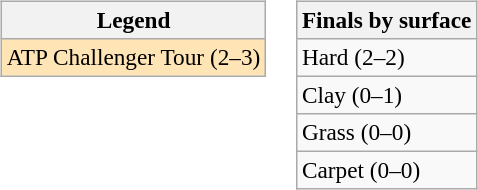<table>
<tr valign=top>
<td><br><table class="wikitable" style=font-size:97%>
<tr>
<th>Legend</th>
</tr>
<tr style="background:moccasin;">
<td>ATP Challenger Tour (2–3)</td>
</tr>
</table>
</td>
<td><br><table class="wikitable" style=font-size:97%>
<tr>
<th>Finals by surface</th>
</tr>
<tr>
<td>Hard (2–2)</td>
</tr>
<tr>
<td>Clay (0–1)</td>
</tr>
<tr>
<td>Grass (0–0)</td>
</tr>
<tr>
<td>Carpet (0–0)</td>
</tr>
</table>
</td>
</tr>
</table>
